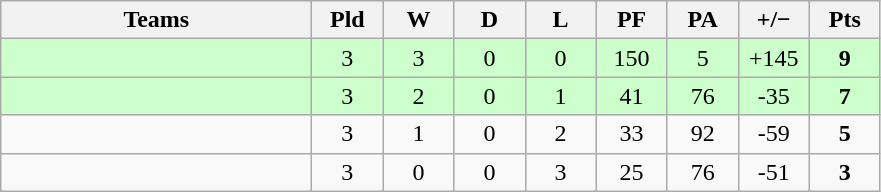<table class="wikitable" style="text-align: center;">
<tr>
<th width="200">Teams</th>
<th width="40">Pld</th>
<th width="40">W</th>
<th width="40">D</th>
<th width="40">L</th>
<th width="40">PF</th>
<th width="40">PA</th>
<th width="40">+/−</th>
<th width="40">Pts</th>
</tr>
<tr style=background:#cfc>
<td align=left></td>
<td>3</td>
<td>3</td>
<td>0</td>
<td>0</td>
<td>150</td>
<td>5</td>
<td>+145</td>
<td><strong>9</strong></td>
</tr>
<tr style=background:#cfc>
<td align=left></td>
<td>3</td>
<td>2</td>
<td>0</td>
<td>1</td>
<td>41</td>
<td>76</td>
<td>-35</td>
<td><strong>7</strong></td>
</tr>
<tr>
<td align=left></td>
<td>3</td>
<td>1</td>
<td>0</td>
<td>2</td>
<td>33</td>
<td>92</td>
<td>-59</td>
<td><strong>5</strong></td>
</tr>
<tr>
<td align=left></td>
<td>3</td>
<td>0</td>
<td>0</td>
<td>3</td>
<td>25</td>
<td>76</td>
<td>-51</td>
<td><strong>3</strong></td>
</tr>
</table>
